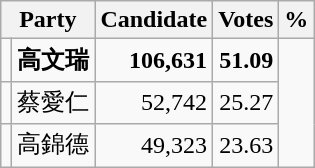<table class="wikitable">
<tr>
<th colspan="2">Party</th>
<th>Candidate</th>
<th>Votes</th>
<th>%</th>
</tr>
<tr>
<td></td>
<td><strong>高文瑞</strong></td>
<td align="right"><strong>106,631</strong></td>
<td align="right"><strong>51.09</strong></td>
</tr>
<tr>
<td></td>
<td>蔡愛仁</td>
<td align="right">52,742</td>
<td align="right">25.27</td>
</tr>
<tr>
<td></td>
<td>高錦德</td>
<td align="right">49,323</td>
<td align="right">23.63</td>
</tr>
</table>
